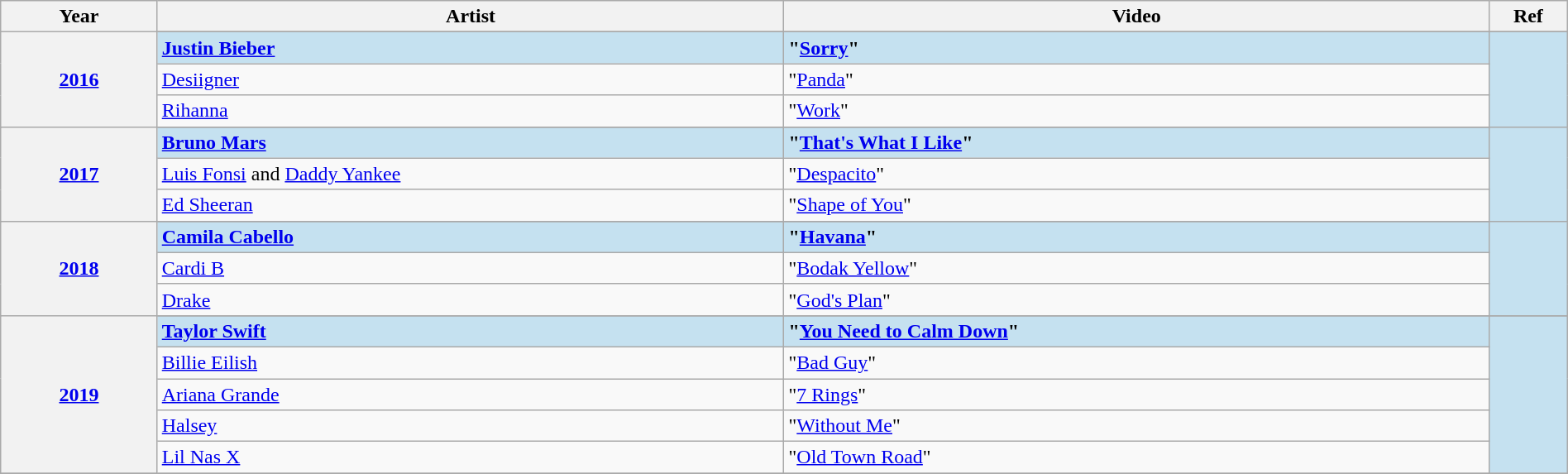<table class="wikitable" width="100%">
<tr>
<th width="10%">Year</th>
<th width="40%">Artist</th>
<th width="45%">Video</th>
<th width="5%">Ref</th>
</tr>
<tr>
<th rowspan="4" align="center"><a href='#'>2016<br></a></th>
</tr>
<tr style="background:#c5e1f0">
<td><strong><a href='#'>Justin Bieber</a></strong></td>
<td><strong>"<a href='#'>Sorry</a>"</strong></td>
<td rowspan="4" align="center"></td>
</tr>
<tr>
<td><a href='#'>Desiigner</a></td>
<td>"<a href='#'>Panda</a>"</td>
</tr>
<tr>
<td><a href='#'>Rihanna</a> </td>
<td>"<a href='#'>Work</a>"</td>
</tr>
<tr>
<th rowspan="4" align="center"><a href='#'>2017<br></a></th>
</tr>
<tr style="background:#c5e1f0">
<td><strong><a href='#'>Bruno Mars</a></strong></td>
<td><strong>"<a href='#'>That's What I Like</a>"</strong></td>
<td rowspan="4" align="center"></td>
</tr>
<tr>
<td><a href='#'>Luis Fonsi</a> and <a href='#'>Daddy Yankee</a></td>
<td>"<a href='#'>Despacito</a>"</td>
</tr>
<tr>
<td><a href='#'>Ed Sheeran</a></td>
<td>"<a href='#'>Shape of You</a>"</td>
</tr>
<tr>
<th rowspan="4" align="center"><a href='#'>2018<br></a></th>
</tr>
<tr style="background:#c5e1f0">
<td><strong><a href='#'>Camila Cabello</a> </strong></td>
<td><strong>"<a href='#'>Havana</a>"</strong></td>
<td rowspan="3" align="center"></td>
</tr>
<tr>
<td><a href='#'>Cardi B</a></td>
<td>"<a href='#'>Bodak Yellow</a>"</td>
</tr>
<tr>
<td><a href='#'>Drake</a></td>
<td>"<a href='#'>God's Plan</a>"</td>
</tr>
<tr>
<th rowspan="6" align="center"><a href='#'>2019<br></a></th>
</tr>
<tr style="background:#c5e1f0">
<td><strong><a href='#'>Taylor Swift</a></strong></td>
<td><strong>"<a href='#'>You Need to Calm Down</a>"</strong></td>
<td rowspan="5" align="center"></td>
</tr>
<tr>
<td><a href='#'>Billie Eilish</a></td>
<td>"<a href='#'>Bad Guy</a>"</td>
</tr>
<tr>
<td><a href='#'>Ariana Grande</a></td>
<td>"<a href='#'>7 Rings</a>"</td>
</tr>
<tr>
<td><a href='#'>Halsey</a></td>
<td>"<a href='#'>Without Me</a>"</td>
</tr>
<tr>
<td><a href='#'>Lil Nas X</a> </td>
<td>"<a href='#'>Old Town Road</a>"</td>
</tr>
<tr>
</tr>
</table>
